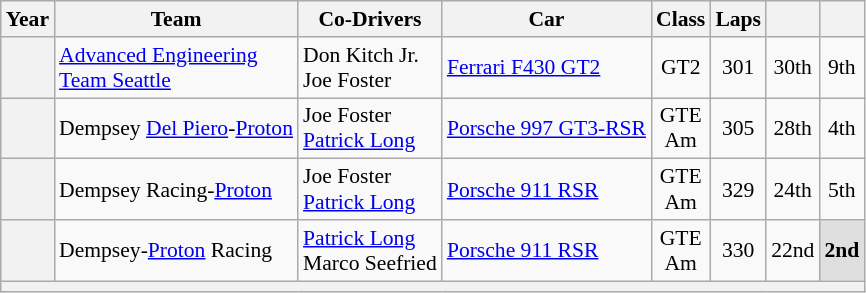<table class="wikitable" style="text-align:center; font-size:90%">
<tr>
<th>Year</th>
<th>Team</th>
<th>Co-Drivers</th>
<th>Car</th>
<th>Class</th>
<th>Laps</th>
<th></th>
<th></th>
</tr>
<tr>
<th></th>
<td align="left"> <a href='#'>Advanced Engineering</a><br> <a href='#'>Team Seattle</a></td>
<td align="left"> Don Kitch Jr.<br> Joe Foster</td>
<td align="left"><a href='#'>Ferrari F430 GT2</a></td>
<td>GT2</td>
<td>301</td>
<td>30th</td>
<td>9th</td>
</tr>
<tr>
<th></th>
<td align="left"> Dempsey <a href='#'>Del Piero</a>-<a href='#'>Proton</a></td>
<td align="left"> Joe Foster<br> <a href='#'>Patrick Long</a></td>
<td align="left"><a href='#'>Porsche 997 GT3-RSR</a></td>
<td>GTE<br>Am</td>
<td>305</td>
<td>28th</td>
<td>4th</td>
</tr>
<tr>
<th></th>
<td align="left"> Dempsey Racing-<a href='#'>Proton</a></td>
<td align="left"> Joe Foster<br> <a href='#'>Patrick Long</a></td>
<td align="left"><a href='#'>Porsche 911 RSR</a></td>
<td>GTE<br>Am</td>
<td>329</td>
<td>24th</td>
<td>5th</td>
</tr>
<tr>
<th></th>
<td align="left"> Dempsey-<a href='#'>Proton</a> Racing</td>
<td align="left"> <a href='#'>Patrick Long</a><br> Marco Seefried</td>
<td align="left"><a href='#'>Porsche 911 RSR</a></td>
<td>GTE<br>Am</td>
<td>330</td>
<td>22nd</td>
<td style="background:#DFDFDF;"><strong>2nd</strong></td>
</tr>
<tr>
<th colspan="8"></th>
</tr>
</table>
